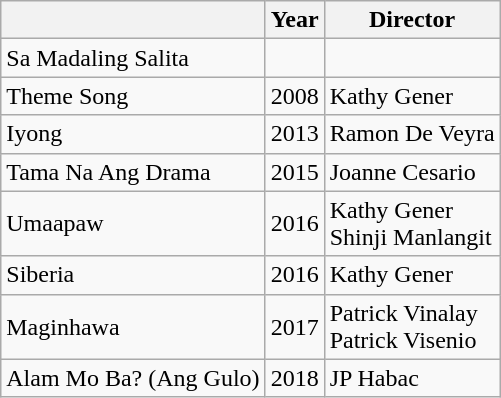<table class="wikitable">
<tr>
<th></th>
<th>Year</th>
<th>Director</th>
</tr>
<tr>
<td>Sa Madaling Salita</td>
<td></td>
<td></td>
</tr>
<tr>
<td>Theme Song</td>
<td>2008</td>
<td>Kathy Gener</td>
</tr>
<tr>
<td>Iyong</td>
<td>2013</td>
<td>Ramon De Veyra</td>
</tr>
<tr>
<td>Tama Na Ang Drama</td>
<td>2015</td>
<td>Joanne Cesario</td>
</tr>
<tr>
<td>Umaapaw</td>
<td>2016</td>
<td>Kathy Gener<br>Shinji Manlangit</td>
</tr>
<tr>
<td>Siberia</td>
<td>2016</td>
<td>Kathy Gener</td>
</tr>
<tr>
<td>Maginhawa</td>
<td>2017</td>
<td>Patrick Vinalay<br>Patrick Visenio</td>
</tr>
<tr>
<td>Alam Mo Ba? (Ang Gulo)</td>
<td>2018</td>
<td>JP Habac</td>
</tr>
</table>
